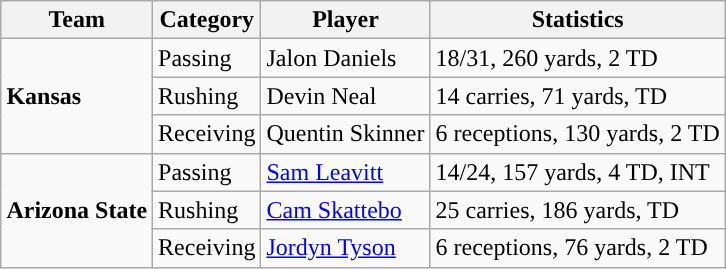<table class="wikitable" style="float: right;">
<tr>
<th>Team</th>
<th>Category</th>
<th>Player</th>
<th>Statistics</th>
</tr>
<tr>
<td rowspan=3><strong>Kansas</strong></td>
<td>Passing</td>
<td>Jalon Daniels</td>
<td>18/31, 260 yards, 2 TD</td>
</tr>
<tr>
<td>Rushing</td>
<td>Devin Neal</td>
<td>14 carries, 71 yards, TD</td>
</tr>
<tr>
<td>Receiving</td>
<td>Quentin Skinner</td>
<td>6 receptions, 130 yards, 2 TD</td>
</tr>
<tr>
<td rowspan=3><strong>Arizona State</strong></td>
<td>Passing</td>
<td><a href='#'>Sam Leavitt</a></td>
<td>14/24, 157 yards, 4 TD, INT</td>
</tr>
<tr>
<td>Rushing</td>
<td><a href='#'>Cam Skattebo</a></td>
<td>25 carries, 186 yards, TD</td>
</tr>
<tr>
<td>Receiving</td>
<td><a href='#'>Jordyn Tyson</a></td>
<td>6 receptions, 76 yards, 2 TD</td>
</tr>
</table>
